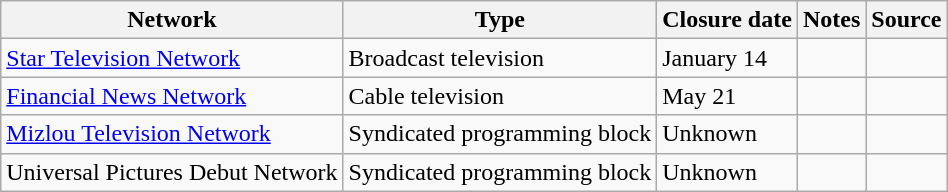<table class="wikitable sortable">
<tr>
<th>Network</th>
<th>Type</th>
<th>Closure date</th>
<th>Notes</th>
<th>Source</th>
</tr>
<tr>
<td><a href='#'>Star Television Network</a></td>
<td>Broadcast television</td>
<td>January 14</td>
<td></td>
<td></td>
</tr>
<tr>
<td><a href='#'>Financial News Network</a></td>
<td>Cable television</td>
<td>May 21</td>
<td></td>
<td></td>
</tr>
<tr>
<td><a href='#'>Mizlou Television Network</a></td>
<td>Syndicated programming block</td>
<td>Unknown</td>
<td></td>
<td></td>
</tr>
<tr>
<td>Universal Pictures Debut Network</td>
<td>Syndicated programming block</td>
<td>Unknown</td>
<td></td>
<td></td>
</tr>
</table>
